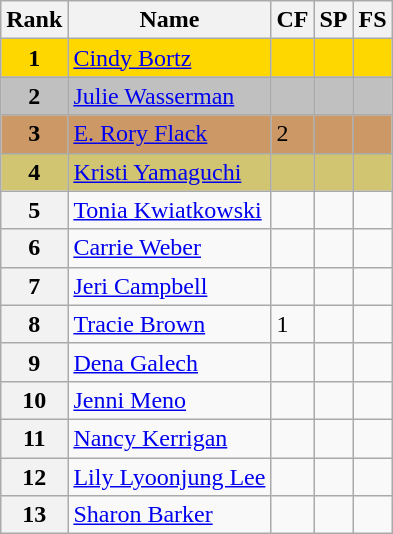<table class="wikitable">
<tr>
<th>Rank</th>
<th>Name</th>
<th>CF</th>
<th>SP</th>
<th>FS</th>
</tr>
<tr bgcolor="gold">
<td align="center"><strong>1</strong></td>
<td><a href='#'>Cindy Bortz</a></td>
<td></td>
<td></td>
<td></td>
</tr>
<tr bgcolor="silver">
<td align="center"><strong>2</strong></td>
<td><a href='#'>Julie Wasserman</a></td>
<td></td>
<td></td>
<td></td>
</tr>
<tr bgcolor="cc9966">
<td align="center"><strong>3</strong></td>
<td><a href='#'>E. Rory Flack</a></td>
<td>2</td>
<td></td>
<td></td>
</tr>
<tr bgcolor="#d1c571">
<td align="center"><strong>4</strong></td>
<td><a href='#'>Kristi Yamaguchi</a></td>
<td></td>
<td></td>
<td></td>
</tr>
<tr>
<th>5</th>
<td><a href='#'>Tonia Kwiatkowski</a></td>
<td></td>
<td></td>
<td></td>
</tr>
<tr>
<th>6</th>
<td><a href='#'>Carrie Weber</a></td>
<td></td>
<td></td>
<td></td>
</tr>
<tr>
<th>7</th>
<td><a href='#'>Jeri Campbell</a></td>
<td></td>
<td></td>
<td></td>
</tr>
<tr>
<th>8</th>
<td><a href='#'>Tracie Brown</a></td>
<td>1</td>
<td></td>
<td></td>
</tr>
<tr>
<th>9</th>
<td><a href='#'>Dena Galech</a></td>
<td></td>
<td></td>
<td></td>
</tr>
<tr>
<th>10</th>
<td><a href='#'>Jenni Meno</a></td>
<td></td>
<td></td>
<td></td>
</tr>
<tr>
<th>11</th>
<td><a href='#'>Nancy Kerrigan</a></td>
<td></td>
<td></td>
<td></td>
</tr>
<tr>
<th>12</th>
<td><a href='#'>Lily Lyoonjung Lee</a></td>
<td></td>
<td></td>
<td></td>
</tr>
<tr>
<th>13</th>
<td><a href='#'>Sharon Barker</a></td>
<td></td>
<td></td>
<td></td>
</tr>
</table>
